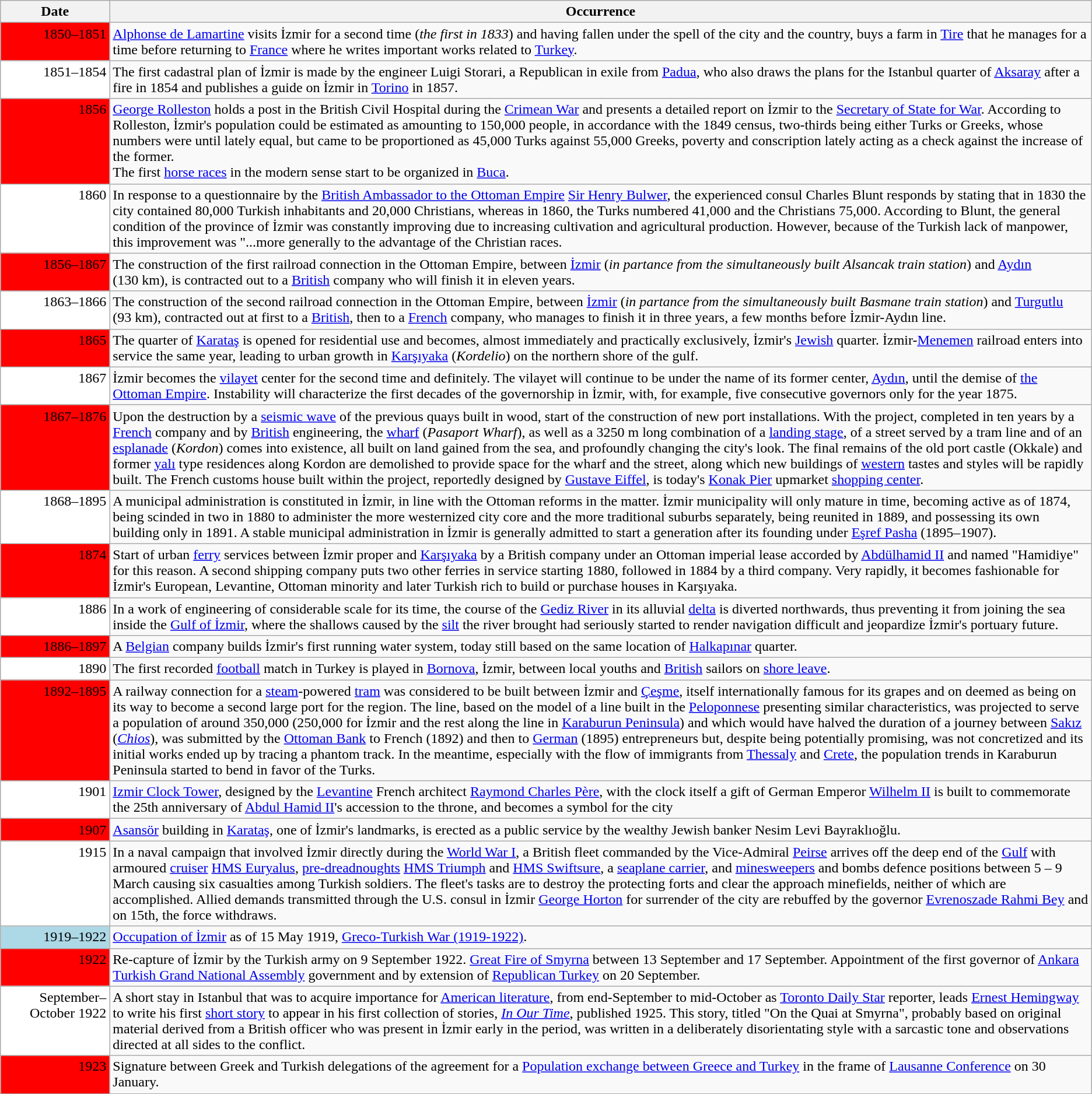<table class="wikitable">
<tr>
<th width="10%"><strong>Date</strong></th>
<th><strong>Occurrence</strong></th>
</tr>
<tr>
<td valign="top" align="right" style="background:Red">1850–1851</td>
<td><a href='#'>Alphonse de Lamartine</a> visits İzmir for a second time (<em>the first in 1833</em>) and having fallen under the spell of the city and the country, buys a farm in <a href='#'>Tire</a> that he manages for a time before returning to <a href='#'>France</a> where he writes important works related to <a href='#'>Turkey</a>.</td>
</tr>
<tr>
<td valign="top" align="right" style="background:White">1851–1854</td>
<td>The first cadastral plan of İzmir is made by the engineer Luigi Storari, a Republican in exile from <a href='#'>Padua</a>, who also draws the plans for the Istanbul quarter of <a href='#'>Aksaray</a> after a fire in 1854 and publishes a guide on İzmir in <a href='#'>Torino</a> in 1857.</td>
</tr>
<tr>
<td valign="top" align="right" style="background:Red">1856</td>
<td><a href='#'>George Rolleston</a> holds a post in the British Civil Hospital during the <a href='#'>Crimean War</a> and presents a detailed report on İzmir to the <a href='#'>Secretary of State for War</a>. According to Rolleston, İzmir's population could be estimated as amounting to 150,000 people, in accordance with the 1849 census, two-thirds being either Turks or Greeks, whose numbers were until lately equal, but came to be proportioned as 45,000 Turks against 55,000 Greeks, poverty and conscription lately acting as a check against the increase of the former. <br>The first <a href='#'>horse races</a> in the modern sense start to be organized in <a href='#'>Buca</a>.</td>
</tr>
<tr>
<td valign="top" align="right" style="background:White">1860</td>
<td>In response to a questionnaire by the <a href='#'>British Ambassador to the Ottoman Empire</a> <a href='#'>Sir Henry Bulwer</a>, the experienced consul Charles Blunt responds by stating that in 1830 the city contained 80,000 Turkish inhabitants and 20,000 Christians, whereas in 1860, the Turks numbered 41,000 and the Christians 75,000. According to Blunt, the general condition of the province of İzmir was constantly improving due to increasing cultivation and agricultural production. However, because of the Turkish lack of manpower, this improvement was "...more generally to the advantage of the Christian races.</td>
</tr>
<tr>
<td valign="top" align="right" style="background:Red">1856–1867</td>
<td>The construction of the first railroad connection in the Ottoman Empire, between <a href='#'>İzmir</a> (<em>in partance from the simultaneously built Alsancak train station</em>) and <a href='#'>Aydın</a> (130 km), is contracted out to a <a href='#'>British</a> company who will finish it in eleven years.</td>
</tr>
<tr>
<td valign="top" align="right" style="background:White">1863–1866</td>
<td>The construction of the second railroad connection in the Ottoman Empire, between <a href='#'>İzmir</a> (<em>in partance from the simultaneously built Basmane train station</em>) and <a href='#'>Turgutlu</a> (93 km), contracted out at first to a <a href='#'>British</a>, then to a <a href='#'>French</a> company, who manages to finish it in three years, a few months before İzmir-Aydın line.</td>
</tr>
<tr>
<td valign="top" align="right" style="background:Red">1865</td>
<td>The quarter of <a href='#'>Karataş</a> is opened for residential use and becomes, almost immediately and practically exclusively, İzmir's <a href='#'>Jewish</a> quarter. İzmir-<a href='#'>Menemen</a> railroad enters into service the same year, leading to urban growth in <a href='#'>Karşıyaka</a> (<em>Kordelio</em>) on the northern shore of the gulf.</td>
</tr>
<tr>
<td valign="top" align="right" style="background:White">1867</td>
<td>İzmir becomes the <a href='#'>vilayet</a> center for the second time and definitely. The vilayet will continue to be under the name of its former center, <a href='#'>Aydın</a>, until the demise of <a href='#'>the Ottoman Empire</a>. Instability will characterize the first decades of the governorship in İzmir, with, for example, five consecutive governors only for the year 1875.</td>
</tr>
<tr>
<td valign="top" align="right" style="background:Red">1867–1876</td>
<td>Upon the destruction by a <a href='#'>seismic wave</a> of the previous quays built in wood, start of the construction of new port installations. With the project, completed in ten years by a <a href='#'>French</a> company and by <a href='#'>British</a> engineering, the <a href='#'>wharf</a> (<em>Pasaport Wharf</em>), as well as a 3250 m long combination of a <a href='#'>landing stage</a>, of a street served by a tram line and of an <a href='#'>esplanade</a> (<em>Kordon</em>) comes into existence, all built on land gained from the sea, and profoundly changing the city's look. The final remains of the old port castle (Okkale) and former <a href='#'>yalı</a> type residences along Kordon are demolished to provide space for the wharf and the street, along which new buildings of <a href='#'>western</a> tastes and styles will be rapidly built. The French customs house built within the project, reportedly designed by <a href='#'>Gustave Eiffel</a>, is today's <a href='#'>Konak Pier</a> upmarket <a href='#'>shopping center</a>.</td>
</tr>
<tr>
<td valign="top" align="right" style="background:White">1868–1895</td>
<td>A municipal administration is constituted in İzmir, in line with the Ottoman reforms in the matter. İzmir municipality will only mature in time, becoming active as of 1874, being scinded in two in 1880 to administer the more westernized city core and the more traditional suburbs separately, being reunited in 1889, and possessing its own building only in 1891. A stable municipal administration in İzmir is generally admitted to start a generation after its founding under <a href='#'>Eşref Pasha</a> (1895–1907).</td>
</tr>
<tr>
<td valign="top" align="right" style="background:Red">1874</td>
<td>Start of urban <a href='#'>ferry</a> services between İzmir proper and <a href='#'>Karşıyaka</a> by a British company under an Ottoman imperial lease accorded by <a href='#'>Abdülhamid II</a> and named "Hamidiye" for this reason. A second shipping company puts two other ferries in service starting 1880, followed in 1884 by a third company. Very rapidly, it becomes fashionable for İzmir's European, Levantine, Ottoman minority and later Turkish rich to build or purchase houses in Karşıyaka.</td>
</tr>
<tr>
<td valign="top" align="right" style="background:White">1886</td>
<td>In a work of engineering of considerable scale for its time, the course of the <a href='#'>Gediz River</a> in its alluvial <a href='#'>delta</a> is diverted northwards, thus preventing it from joining the sea inside the <a href='#'>Gulf of İzmir</a>, where the shallows caused by the <a href='#'>silt</a> the river brought had seriously started to render navigation difficult and jeopardize İzmir's portuary future.</td>
</tr>
<tr>
<td valign="top" align="right" style="background:Red">1886–1897</td>
<td>A <a href='#'>Belgian</a> company builds İzmir's first running water system, today still based on the same location of <a href='#'>Halkapınar</a> quarter.</td>
</tr>
<tr>
<td valign="top" align="right" style="background:White">1890</td>
<td>The first recorded <a href='#'>football</a> match in Turkey is played in <a href='#'>Bornova</a>, İzmir, between local youths and <a href='#'>British</a> sailors on <a href='#'>shore leave</a>.</td>
</tr>
<tr>
<td valign="top" align="right" style="background:Red">1892–1895</td>
<td>A railway connection for a <a href='#'>steam</a>-powered <a href='#'>tram</a> was considered to be built between İzmir and <a href='#'>Çeşme</a>, itself internationally famous for its grapes and on deemed as being on its way to become a second large port for the region. The line, based on the model of a line built in the <a href='#'>Peloponnese</a> presenting similar characteristics, was projected to serve a population of around 350,000 (250,000 for İzmir and the rest along the line in <a href='#'>Karaburun Peninsula</a>) and which would have halved the duration of a journey between <a href='#'>Sakız</a> (<em><a href='#'>Chios</a></em>), was submitted by the <a href='#'>Ottoman Bank</a> to French (1892) and then to <a href='#'>German</a> (1895) entrepreneurs but, despite being potentially promising, was not concretized and its initial works ended up by tracing a phantom track. In the meantime, especially with the flow of immigrants from <a href='#'>Thessaly</a> and <a href='#'>Crete</a>, the population trends in Karaburun Peninsula started to bend in favor of the Turks.</td>
</tr>
<tr>
<td valign="top" align="right" style="background:White">1901</td>
<td><a href='#'>Izmir Clock Tower</a>, designed by the <a href='#'>Levantine</a> French architect <a href='#'>Raymond Charles Père</a>, with the clock itself a gift of German Emperor <a href='#'>Wilhelm II</a> is built to commemorate the 25th anniversary of <a href='#'>Abdul Hamid II</a>'s accession to the throne, and becomes a symbol for the city</td>
</tr>
<tr>
<td valign="top" align="right" style="background:Red">1907</td>
<td><a href='#'>Asansör</a> building in <a href='#'>Karataş</a>, one of İzmir's landmarks, is erected as a public service by the wealthy Jewish banker Nesim Levi Bayraklıoğlu.</td>
</tr>
<tr>
<td valign="top" align="right" style="background:White">1915</td>
<td>In a naval campaign that involved İzmir directly during the <a href='#'>World War I</a>, a British fleet commanded by the Vice-Admiral <a href='#'>Peirse</a> arrives off the deep end of the <a href='#'>Gulf</a> with armoured <a href='#'>cruiser</a> <a href='#'>HMS Euryalus</a>, <a href='#'>pre-dreadnoughts</a> <a href='#'>HMS Triumph</a> and <a href='#'>HMS Swiftsure</a>, a <a href='#'>seaplane carrier</a>, and <a href='#'>minesweepers</a> and bombs defence positions between 5 – 9 March causing six casualties among Turkish soldiers. The fleet's tasks are to destroy the protecting forts and clear the approach minefields, neither of which are accomplished. Allied demands transmitted through the U.S. consul in İzmir <a href='#'>George Horton</a> for surrender of the city are rebuffed by the governor <a href='#'>Evrenoszade Rahmi Bey</a> and on 15th, the force withdraws.</td>
</tr>
<tr>
<td valign="top" align="right" style="background:Lightblue">1919–1922</td>
<td><a href='#'>Occupation of İzmir</a> as of 15 May 1919, <a href='#'>Greco-Turkish War (1919-1922)</a>.</td>
</tr>
<tr>
<td valign="top" align="right" style="background:Red">1922</td>
<td>Re-capture of İzmir by the Turkish army on 9 September 1922. <a href='#'>Great Fire of Smyrna</a> between 13 September and 17 September. Appointment of the first governor of <a href='#'>Ankara</a> <a href='#'>Turkish Grand National Assembly</a> government and by extension of <a href='#'>Republican Turkey</a> on 20 September.</td>
</tr>
<tr>
<td valign="top" align="right" style="background:White">September–October 1922</td>
<td>A short stay in Istanbul that was to acquire importance for <a href='#'>American literature</a>, from end-September to mid-October as <a href='#'>Toronto Daily Star</a> reporter, leads <a href='#'>Ernest Hemingway</a> to write his first <a href='#'>short story</a> to appear in his first collection of stories, <em><a href='#'>In Our Time</a></em>, published 1925. This story, titled "On the Quai at Smyrna", probably based on original material derived from a British officer who was present in İzmir early in the period, was written in a deliberately disorientating style with a sarcastic tone and observations directed at all sides to the conflict.</td>
</tr>
<tr>
<td valign="top" align="right" style="background:Red">1923</td>
<td>Signature between Greek and Turkish delegations of the agreement for a <a href='#'>Population exchange between Greece and Turkey</a> in the frame of <a href='#'>Lausanne Conference</a> on 30 January.</td>
</tr>
</table>
